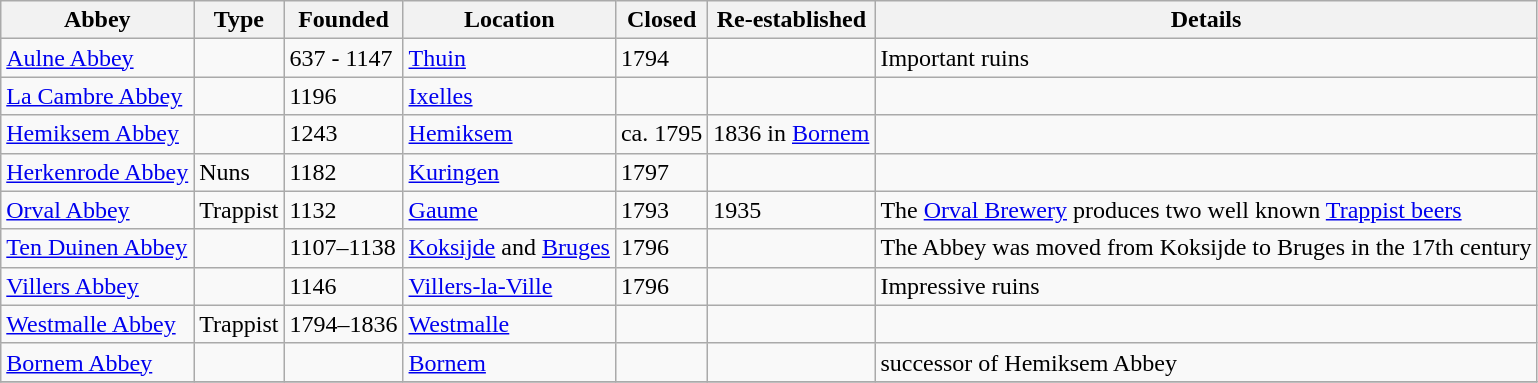<table class="wikitable">
<tr>
<th>Abbey</th>
<th>Type</th>
<th>Founded</th>
<th>Location</th>
<th>Closed</th>
<th>Re-established</th>
<th>Details</th>
</tr>
<tr>
<td><a href='#'>Aulne Abbey</a></td>
<td></td>
<td>637 - 1147</td>
<td><a href='#'>Thuin</a></td>
<td>1794</td>
<td></td>
<td>Important ruins</td>
</tr>
<tr>
<td><a href='#'>La Cambre Abbey</a></td>
<td></td>
<td>1196</td>
<td><a href='#'>Ixelles</a></td>
<td></td>
<td></td>
</tr>
<tr>
<td><a href='#'>Hemiksem Abbey</a></td>
<td></td>
<td>1243</td>
<td><a href='#'>Hemiksem</a></td>
<td>ca. 1795</td>
<td>1836 in <a href='#'>Bornem</a></td>
<td></td>
</tr>
<tr>
<td><a href='#'>Herkenrode Abbey</a></td>
<td>Nuns</td>
<td>1182</td>
<td><a href='#'>Kuringen</a></td>
<td>1797</td>
<td></td>
</tr>
<tr>
<td><a href='#'>Orval Abbey</a></td>
<td>Trappist</td>
<td>1132</td>
<td><a href='#'>Gaume</a></td>
<td>1793</td>
<td>1935</td>
<td>The <a href='#'>Orval Brewery</a> produces two well known <a href='#'>Trappist beers</a></td>
</tr>
<tr>
<td><a href='#'>Ten Duinen Abbey</a></td>
<td></td>
<td>1107–1138</td>
<td><a href='#'>Koksijde</a> and <a href='#'>Bruges</a></td>
<td>1796</td>
<td></td>
<td>The Abbey was moved from Koksijde to Bruges in the 17th century</td>
</tr>
<tr>
<td><a href='#'>Villers Abbey</a></td>
<td></td>
<td>1146</td>
<td><a href='#'>Villers-la-Ville</a></td>
<td>1796</td>
<td></td>
<td>Impressive ruins</td>
</tr>
<tr>
<td><a href='#'>Westmalle Abbey</a></td>
<td>Trappist</td>
<td>1794–1836</td>
<td><a href='#'>Westmalle</a></td>
<td></td>
<td></td>
<td></td>
</tr>
<tr>
<td><a href='#'>Bornem Abbey</a></td>
<td></td>
<td></td>
<td><a href='#'>Bornem</a></td>
<td></td>
<td></td>
<td>successor of Hemiksem Abbey</td>
</tr>
<tr>
</tr>
</table>
